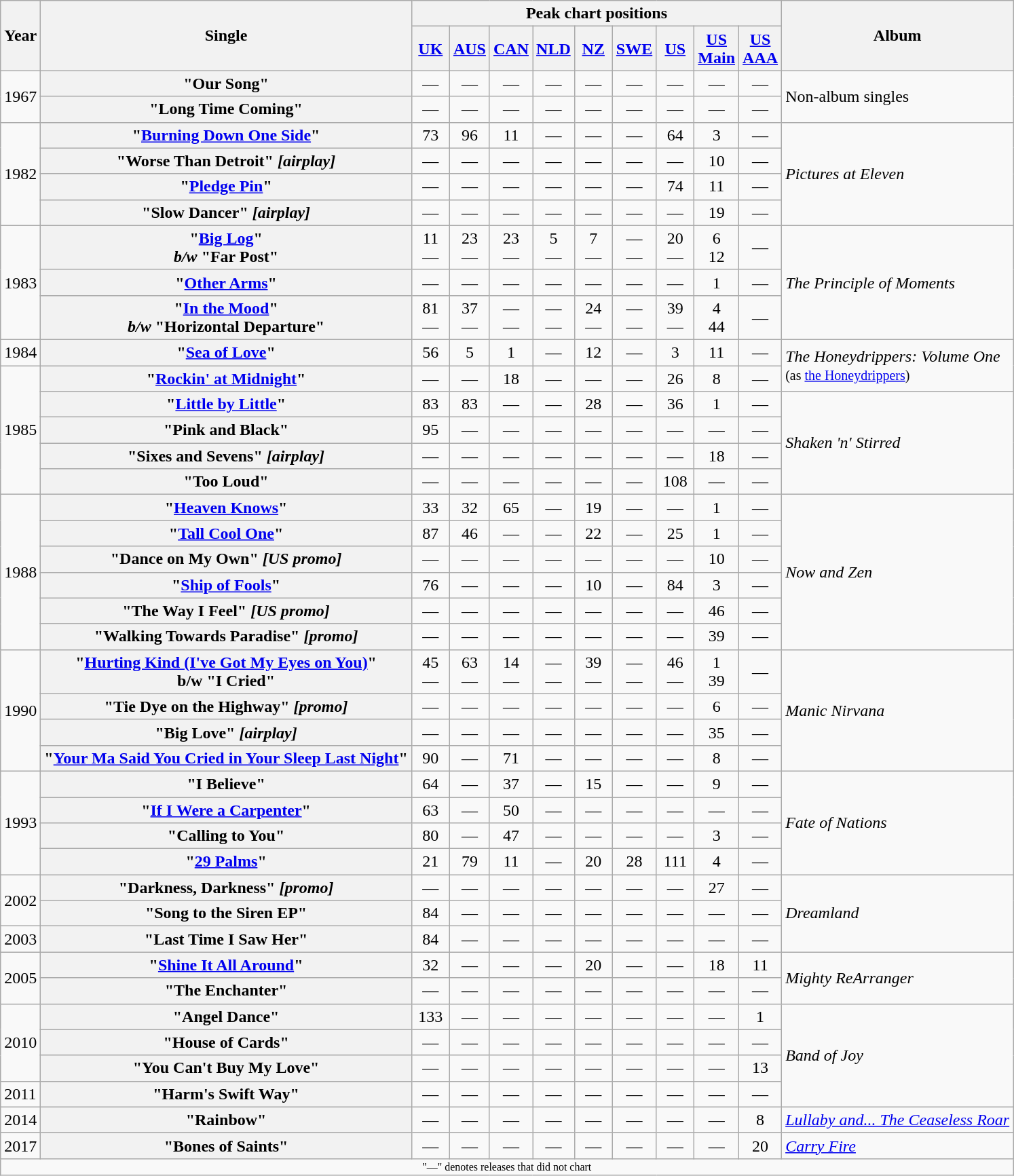<table class="wikitable plainrowheaders" style="text-align:center;">
<tr>
<th scope="col" rowspan="2">Year</th>
<th scope="col" rowspan="2">Single</th>
<th scope="col" colspan="9">Peak chart positions</th>
<th scope="col" rowspan="2">Album</th>
</tr>
<tr>
<th style="width:30px;"><a href='#'>UK</a><br></th>
<th style="width:30px;"><a href='#'>AUS</a><br></th>
<th style="width:30px;"><a href='#'>CAN</a><br></th>
<th style="width:30px;"><a href='#'>NLD</a><br></th>
<th style="width:30px;"><a href='#'>NZ</a><br></th>
<th style="width:30px;"><a href='#'>SWE</a><br></th>
<th style="width:30px;"><a href='#'>US</a><br></th>
<th style="width:30px;"><a href='#'>US Main</a><br></th>
<th style="width:30px;"><a href='#'>US AAA</a><br></th>
</tr>
<tr>
<td rowspan="2">1967</td>
<th scope="row">"Our Song"</th>
<td>—</td>
<td>—</td>
<td>—</td>
<td>—</td>
<td>—</td>
<td>—</td>
<td>—</td>
<td>—</td>
<td>—</td>
<td rowspan="2" style="text-align:left;">Non-album singles</td>
</tr>
<tr>
<th scope="row">"Long Time Coming"</th>
<td>—</td>
<td>—</td>
<td>—</td>
<td>—</td>
<td>—</td>
<td>—</td>
<td>—</td>
<td>—</td>
<td>—</td>
</tr>
<tr>
<td rowspan="4">1982</td>
<th scope="row">"<a href='#'>Burning Down One Side</a>"</th>
<td>73</td>
<td>96</td>
<td>11</td>
<td>—</td>
<td>—</td>
<td>—</td>
<td>64</td>
<td>3</td>
<td>—</td>
<td rowspan="4" style="text-align:left;"><em>Pictures at Eleven</em></td>
</tr>
<tr>
<th scope="row">"Worse Than Detroit" <em>[airplay]</em></th>
<td>—</td>
<td>—</td>
<td>—</td>
<td>—</td>
<td>—</td>
<td>—</td>
<td>—</td>
<td>10</td>
<td>—</td>
</tr>
<tr>
<th scope="row">"<a href='#'>Pledge Pin</a>"</th>
<td>—</td>
<td>—</td>
<td>—</td>
<td>—</td>
<td>—</td>
<td>—</td>
<td>74</td>
<td>11</td>
<td>—</td>
</tr>
<tr>
<th scope="row">"Slow Dancer" <em>[airplay]</em></th>
<td>—</td>
<td>—</td>
<td>—</td>
<td>—</td>
<td>—</td>
<td>—</td>
<td>—</td>
<td>19</td>
<td>—</td>
</tr>
<tr>
<td rowspan="3">1983</td>
<th scope="row">"<a href='#'>Big Log</a>"<br><em>b/w</em> "Far Post"</th>
<td>11<br>—</td>
<td>23<br>—</td>
<td>23<br>—</td>
<td>5<br>—</td>
<td>7<br>—</td>
<td>—<br>—</td>
<td>20<br>—</td>
<td>6<br>12</td>
<td>—</td>
<td style="text-align:left;" rowspan="3"><em>The Principle of Moments</em></td>
</tr>
<tr>
<th scope="row">"<a href='#'>Other Arms</a>"</th>
<td>—</td>
<td>—</td>
<td>—</td>
<td>—</td>
<td>—</td>
<td>—</td>
<td>—</td>
<td>1</td>
<td>—</td>
</tr>
<tr>
<th scope="row">"<a href='#'>In the Mood</a>" <br><em>b/w</em> "Horizontal Departure"</th>
<td>81<br>—</td>
<td>37<br>—</td>
<td>—<br>—</td>
<td>—<br>—</td>
<td>24<br>—</td>
<td>—<br>—</td>
<td>39<br>—</td>
<td>4<br>44</td>
<td>—</td>
</tr>
<tr>
<td>1984</td>
<th scope="row">"<a href='#'>Sea of Love</a>"</th>
<td>56</td>
<td>5</td>
<td>1</td>
<td>—</td>
<td>12</td>
<td>—</td>
<td>3</td>
<td>11</td>
<td>—</td>
<td style="text-align:left;" rowspan="2"><em>The Honeydrippers: Volume One</em><br><small>(as <a href='#'>the Honeydrippers</a>)</small></td>
</tr>
<tr>
<td rowspan="5">1985</td>
<th scope="row">"<a href='#'>Rockin' at Midnight</a>"</th>
<td>—</td>
<td>—</td>
<td>18</td>
<td>—</td>
<td>—</td>
<td>—</td>
<td>26</td>
<td>8</td>
<td>—</td>
</tr>
<tr>
<th scope="row">"<a href='#'>Little by Little</a>"</th>
<td>83</td>
<td>83</td>
<td>—</td>
<td>—</td>
<td>28</td>
<td>—</td>
<td>36</td>
<td>1</td>
<td>—</td>
<td style="text-align:left;" rowspan="4"><em>Shaken 'n' Stirred</em></td>
</tr>
<tr>
<th scope="row">"Pink and Black"</th>
<td>95</td>
<td>—</td>
<td>—</td>
<td>—</td>
<td>—</td>
<td>—</td>
<td>—</td>
<td>—</td>
<td>—</td>
</tr>
<tr>
<th scope="row">"Sixes and Sevens" <em>[airplay]</em></th>
<td>—</td>
<td>—</td>
<td>—</td>
<td>—</td>
<td>—</td>
<td>—</td>
<td>—</td>
<td>18</td>
<td>—</td>
</tr>
<tr>
<th scope="row">"Too Loud"</th>
<td>—</td>
<td>—</td>
<td>—</td>
<td>—</td>
<td>—</td>
<td>—</td>
<td>108</td>
<td>—</td>
<td>—</td>
</tr>
<tr>
<td rowspan="6">1988</td>
<th scope="row">"<a href='#'>Heaven Knows</a>"</th>
<td>33</td>
<td>32</td>
<td>65</td>
<td>—</td>
<td>19</td>
<td>—</td>
<td>—</td>
<td>1</td>
<td>—</td>
<td style="text-align:left;" rowspan="6"><em>Now and Zen</em></td>
</tr>
<tr>
<th scope="row">"<a href='#'>Tall Cool One</a>"</th>
<td>87</td>
<td>46</td>
<td>—</td>
<td>—</td>
<td>22</td>
<td>—</td>
<td>25</td>
<td>1</td>
<td>—</td>
</tr>
<tr>
<th scope="row">"Dance on My Own" <em>[US promo]</em></th>
<td>—</td>
<td>—</td>
<td>—</td>
<td>—</td>
<td>—</td>
<td>—</td>
<td>—</td>
<td>10</td>
<td>—</td>
</tr>
<tr>
<th scope="row">"<a href='#'>Ship of Fools</a>"</th>
<td>76</td>
<td>—</td>
<td>—</td>
<td>—</td>
<td>10</td>
<td>—</td>
<td>84</td>
<td>3</td>
<td>—</td>
</tr>
<tr>
<th scope="row">"The Way I Feel" <em>[US promo]</em></th>
<td>—</td>
<td>—</td>
<td>—</td>
<td>—</td>
<td>—</td>
<td>—</td>
<td>—</td>
<td>46</td>
<td>—</td>
</tr>
<tr>
<th scope="row">"Walking Towards Paradise" <em>[promo]</em></th>
<td>—</td>
<td>—</td>
<td>—</td>
<td>—</td>
<td>—</td>
<td>—</td>
<td>—</td>
<td>39</td>
<td>—</td>
</tr>
<tr>
<td rowspan="4">1990</td>
<th scope="row">"<a href='#'>Hurting Kind (I've Got My Eyes on You)</a>" <br>b/w "I Cried"</th>
<td>45<br>—</td>
<td>63<br>—</td>
<td>14<br>—</td>
<td>—<br>—</td>
<td>39<br>—</td>
<td>—<br>—</td>
<td>46<br>—</td>
<td>1<br>39</td>
<td>—</td>
<td style="text-align:left;" rowspan="4"><em>Manic Nirvana</em></td>
</tr>
<tr>
<th scope="row">"Tie Dye on the Highway" <em>[promo]</em></th>
<td>—</td>
<td>—</td>
<td>—</td>
<td>—</td>
<td>—</td>
<td>—</td>
<td>—</td>
<td>6</td>
<td>—</td>
</tr>
<tr>
<th scope="row">"Big Love" <em>[airplay]</em></th>
<td>—</td>
<td>—</td>
<td>—</td>
<td>—</td>
<td>—</td>
<td>—</td>
<td>—</td>
<td>35</td>
<td>—</td>
</tr>
<tr>
<th scope="row">"<a href='#'>Your Ma Said You Cried in Your Sleep Last Night</a>"</th>
<td>90</td>
<td>—</td>
<td>71</td>
<td>—</td>
<td>—</td>
<td>—</td>
<td>—</td>
<td>8</td>
<td>—</td>
</tr>
<tr>
<td rowspan="4">1993</td>
<th scope="row">"I Believe"</th>
<td>64</td>
<td>—</td>
<td>37</td>
<td>—</td>
<td>15</td>
<td>—</td>
<td>—</td>
<td>9</td>
<td>—</td>
<td style="text-align:left;" rowspan="4"><em>Fate of Nations</em></td>
</tr>
<tr>
<th scope="row">"<a href='#'>If I Were a Carpenter</a>"</th>
<td>63</td>
<td>—</td>
<td>50</td>
<td>—</td>
<td>—</td>
<td>—</td>
<td>—</td>
<td>—</td>
<td>—</td>
</tr>
<tr>
<th scope="row">"Calling to You"</th>
<td>80</td>
<td>—</td>
<td>47</td>
<td>—</td>
<td>—</td>
<td>—</td>
<td>—</td>
<td>3</td>
<td>—</td>
</tr>
<tr>
<th scope="row">"<a href='#'>29 Palms</a>"</th>
<td>21</td>
<td>79</td>
<td>11</td>
<td>—</td>
<td>20</td>
<td>28</td>
<td>111</td>
<td>4</td>
<td>—</td>
</tr>
<tr>
<td style="text-align:left;" rowspan="2">2002</td>
<th scope="row">"Darkness, Darkness" <em>[promo]</em></th>
<td>—</td>
<td>—</td>
<td>—</td>
<td>—</td>
<td>—</td>
<td>—</td>
<td>—</td>
<td>27</td>
<td>—</td>
<td style="text-align:left;" rowspan="3"><em>Dreamland</em></td>
</tr>
<tr>
<th scope="row">"Song to the Siren EP"</th>
<td>84</td>
<td>—</td>
<td>—</td>
<td>—</td>
<td>—</td>
<td>—</td>
<td>—</td>
<td>—</td>
<td>—</td>
</tr>
<tr>
<td style="text-align:left;">2003</td>
<th scope="row">"Last Time I Saw Her"</th>
<td>84</td>
<td>—</td>
<td>—</td>
<td>—</td>
<td>—</td>
<td>—</td>
<td>—</td>
<td>—</td>
<td>—</td>
</tr>
<tr>
<td style="text-align:left;" rowspan="2">2005</td>
<th scope="row">"<a href='#'>Shine It All Around</a>"</th>
<td>32</td>
<td>—</td>
<td>—</td>
<td>—</td>
<td>20</td>
<td>—</td>
<td>—</td>
<td>18</td>
<td>11</td>
<td style="text-align:left;" rowspan="2"><em>Mighty ReArranger</em></td>
</tr>
<tr>
<th scope="row">"The Enchanter"</th>
<td>—</td>
<td>—</td>
<td>—</td>
<td>—</td>
<td>—</td>
<td>—</td>
<td>—</td>
<td>—</td>
<td>—</td>
</tr>
<tr>
<td rowspan="3" style="text-align:left;">2010</td>
<th scope="row">"Angel Dance"</th>
<td>133</td>
<td>—</td>
<td>—</td>
<td>—</td>
<td>—</td>
<td>—</td>
<td>—</td>
<td>—</td>
<td>1</td>
<td rowspan="4" style="text-align:left;"><em>Band of Joy</em></td>
</tr>
<tr>
<th scope="row">"House of Cards"</th>
<td>—</td>
<td>—</td>
<td>—</td>
<td>—</td>
<td>—</td>
<td>—</td>
<td>—</td>
<td>—</td>
<td>—</td>
</tr>
<tr>
<th scope="row">"You Can't Buy My Love"</th>
<td>—</td>
<td>—</td>
<td>—</td>
<td>—</td>
<td>—</td>
<td>—</td>
<td>—</td>
<td>—</td>
<td>13</td>
</tr>
<tr>
<td style="text-align:left;">2011</td>
<th scope="row">"Harm's Swift Way"</th>
<td>—</td>
<td>—</td>
<td>—</td>
<td>—</td>
<td>—</td>
<td>—</td>
<td>—</td>
<td>—</td>
<td>—</td>
</tr>
<tr>
<td style="text-align:left;">2014</td>
<th scope="row">"Rainbow"</th>
<td>—</td>
<td>—</td>
<td>—</td>
<td>—</td>
<td>—</td>
<td>—</td>
<td>—</td>
<td>—</td>
<td>8</td>
<td style="text-align:left;"><em><a href='#'>Lullaby and... The Ceaseless Roar</a></em></td>
</tr>
<tr>
<td style="text-align:left;">2017</td>
<th scope="row">"Bones of Saints"</th>
<td>—</td>
<td>—</td>
<td>—</td>
<td>—</td>
<td>—</td>
<td>—</td>
<td>—</td>
<td>—</td>
<td>20</td>
<td style="text-align:left;"><em><a href='#'>Carry Fire</a></em></td>
</tr>
<tr>
<td colspan="12" style="font-size:8pt">"—" denotes releases that did not chart</td>
</tr>
</table>
